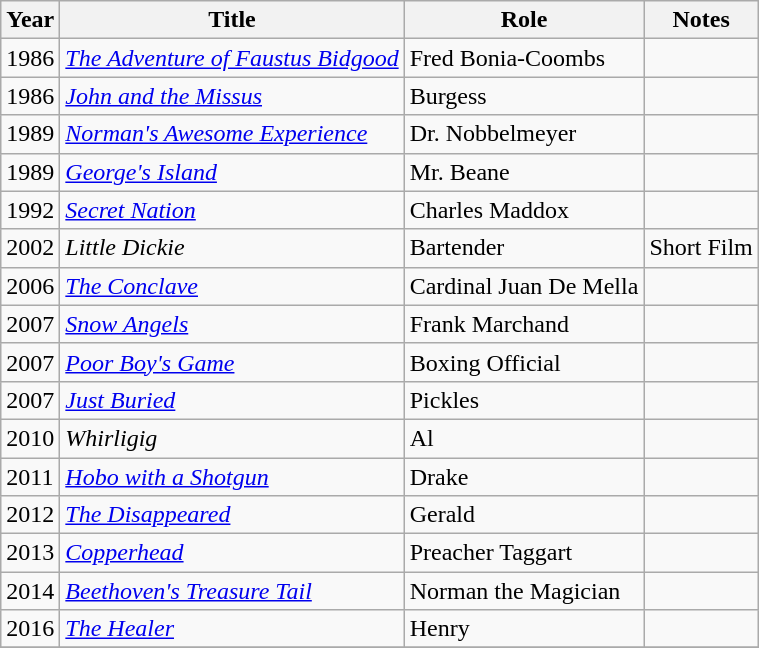<table class="wikitable sortable">
<tr>
<th>Year</th>
<th>Title</th>
<th>Role</th>
<th class="unsortable">Notes</th>
</tr>
<tr>
<td>1986</td>
<td data-sort-value="Adventure of Faustus Bidgood, The"><em><a href='#'>The Adventure of Faustus Bidgood</a></em></td>
<td>Fred Bonia-Coombs</td>
<td></td>
</tr>
<tr>
<td>1986</td>
<td><em><a href='#'>John and the Missus</a></em></td>
<td>Burgess</td>
<td></td>
</tr>
<tr>
<td>1989</td>
<td><em><a href='#'>Norman's Awesome Experience</a></em></td>
<td>Dr. Nobbelmeyer</td>
<td></td>
</tr>
<tr>
<td>1989</td>
<td><em><a href='#'>George's Island</a></em></td>
<td>Mr. Beane</td>
<td></td>
</tr>
<tr>
<td>1992</td>
<td><em><a href='#'>Secret Nation</a></em></td>
<td>Charles Maddox</td>
<td></td>
</tr>
<tr>
<td>2002</td>
<td><em>Little Dickie</em></td>
<td>Bartender</td>
<td>Short Film</td>
</tr>
<tr>
<td>2006</td>
<td data-sort-value="Conclave, The"><em><a href='#'>The Conclave</a></em></td>
<td>Cardinal Juan De Mella</td>
<td></td>
</tr>
<tr>
<td>2007</td>
<td><em><a href='#'>Snow Angels</a></em></td>
<td>Frank Marchand</td>
<td></td>
</tr>
<tr>
<td>2007</td>
<td><em><a href='#'>Poor Boy's Game</a></em></td>
<td>Boxing Official</td>
<td></td>
</tr>
<tr>
<td>2007</td>
<td><em><a href='#'>Just Buried</a></em></td>
<td>Pickles</td>
<td></td>
</tr>
<tr>
<td>2010</td>
<td><em>Whirligig</em></td>
<td>Al</td>
<td></td>
</tr>
<tr>
<td>2011</td>
<td><em><a href='#'>Hobo with a Shotgun</a></em></td>
<td>Drake</td>
<td></td>
</tr>
<tr>
<td>2012</td>
<td data-sort-value="Disappeared, The"><em><a href='#'>The Disappeared</a></em></td>
<td>Gerald</td>
<td></td>
</tr>
<tr>
<td>2013</td>
<td><em><a href='#'>Copperhead</a></em></td>
<td>Preacher Taggart</td>
<td></td>
</tr>
<tr>
<td>2014</td>
<td><em><a href='#'>Beethoven's Treasure Tail</a></em></td>
<td>Norman the Magician</td>
<td></td>
</tr>
<tr>
<td>2016</td>
<td data-sort-value="Healer, The"><em><a href='#'>The Healer</a></em></td>
<td>Henry</td>
<td></td>
</tr>
<tr>
</tr>
</table>
